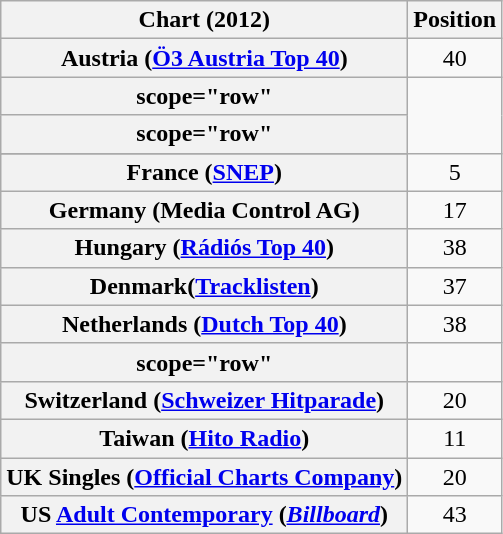<table class="wikitable sortable plainrowheaders" style="text-align:center">
<tr>
<th>Chart (2012)</th>
<th>Position</th>
</tr>
<tr>
<th scope="row">Austria (<a href='#'>Ö3 Austria Top 40</a>)</th>
<td style="text-align:center;">40</td>
</tr>
<tr>
<th>scope="row" </th>
</tr>
<tr>
<th>scope="row" </th>
</tr>
<tr>
</tr>
<tr>
<th scope="row">France (<a href='#'>SNEP</a>)</th>
<td style="text-align:center;">5</td>
</tr>
<tr>
<th scope="row">Germany (Media Control AG)</th>
<td style="text-align:center;">17</td>
</tr>
<tr>
<th scope="row">Hungary (<a href='#'>Rádiós Top 40</a>)</th>
<td>38</td>
</tr>
<tr>
<th scope="row">Denmark(<a href='#'>Tracklisten</a>)</th>
<td style="text-align:center;">37</td>
</tr>
<tr>
<th scope="row">Netherlands (<a href='#'>Dutch Top 40</a>)</th>
<td style="text-align:center;">38</td>
</tr>
<tr>
<th>scope="row" </th>
</tr>
<tr>
<th scope="row">Switzerland (<a href='#'>Schweizer Hitparade</a>)</th>
<td style="text-align:center;">20</td>
</tr>
<tr>
<th scope="row">Taiwan (<a href='#'>Hito Radio</a>)</th>
<td style="text-align:center;">11</td>
</tr>
<tr>
<th scope="row">UK Singles (<a href='#'>Official Charts Company</a>)</th>
<td style="text-align:center;">20</td>
</tr>
<tr>
<th scope="row">US <a href='#'>Adult Contemporary</a> (<a href='#'><em>Billboard</em></a>)</th>
<td style="text-align:center;">43</td>
</tr>
</table>
